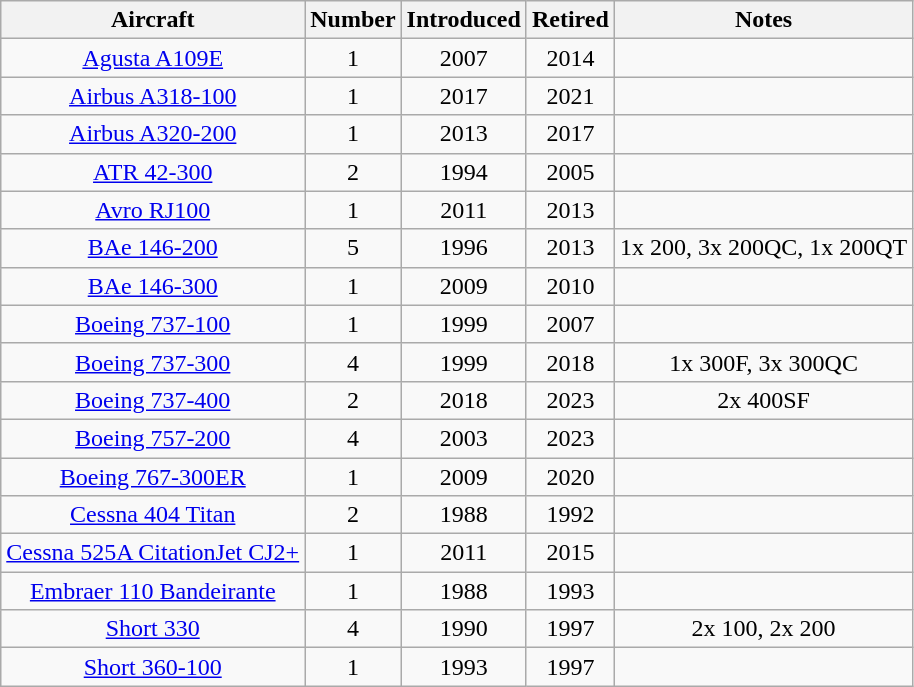<table class="wikitable sortable" style=text-align:center>
<tr>
<th>Aircraft</th>
<th>Number</th>
<th>Introduced</th>
<th>Retired</th>
<th>Notes</th>
</tr>
<tr>
<td><a href='#'>Agusta A109E</a></td>
<td>1</td>
<td>2007</td>
<td>2014</td>
<td></td>
</tr>
<tr>
<td><a href='#'>Airbus A318-100</a></td>
<td>1</td>
<td>2017</td>
<td>2021</td>
<td></td>
</tr>
<tr>
<td><a href='#'>Airbus A320-200</a></td>
<td>1</td>
<td>2013</td>
<td>2017</td>
<td></td>
</tr>
<tr>
<td><a href='#'>ATR 42-300</a></td>
<td>2</td>
<td>1994</td>
<td>2005</td>
<td></td>
</tr>
<tr>
<td><a href='#'>Avro RJ100</a></td>
<td>1</td>
<td>2011</td>
<td>2013</td>
<td></td>
</tr>
<tr>
<td><a href='#'>BAe 146-200</a></td>
<td>5</td>
<td>1996</td>
<td>2013</td>
<td>1x 200, 3x 200QC, 1x 200QT</td>
</tr>
<tr>
<td><a href='#'>BAe 146-300</a></td>
<td>1</td>
<td>2009</td>
<td>2010</td>
<td></td>
</tr>
<tr>
<td><a href='#'>Boeing 737-100</a></td>
<td>1</td>
<td>1999</td>
<td>2007</td>
<td></td>
</tr>
<tr>
<td><a href='#'>Boeing 737-300</a></td>
<td>4</td>
<td>1999</td>
<td>2018</td>
<td>1x 300F, 3x 300QC</td>
</tr>
<tr>
<td><a href='#'>Boeing 737-400</a></td>
<td>2</td>
<td>2018</td>
<td>2023</td>
<td>2x 400SF</td>
</tr>
<tr>
<td><a href='#'>Boeing 757-200</a></td>
<td>4</td>
<td>2003</td>
<td>2023</td>
<td></td>
</tr>
<tr>
<td><a href='#'>Boeing 767-300ER</a></td>
<td>1</td>
<td>2009</td>
<td>2020</td>
<td></td>
</tr>
<tr>
<td><a href='#'>Cessna 404 Titan</a></td>
<td>2</td>
<td>1988</td>
<td>1992</td>
<td></td>
</tr>
<tr>
<td><a href='#'>Cessna 525A CitationJet CJ2+</a></td>
<td>1</td>
<td>2011</td>
<td>2015</td>
<td></td>
</tr>
<tr>
<td><a href='#'>Embraer 110 Bandeirante</a></td>
<td>1</td>
<td>1988</td>
<td>1993</td>
<td></td>
</tr>
<tr>
<td><a href='#'>Short 330</a></td>
<td>4</td>
<td>1990</td>
<td>1997</td>
<td>2x 100, 2x 200</td>
</tr>
<tr>
<td><a href='#'>Short 360-100</a></td>
<td>1</td>
<td>1993</td>
<td>1997</td>
<td></td>
</tr>
</table>
